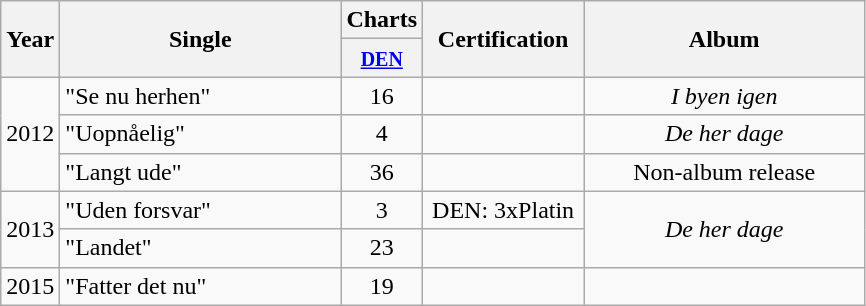<table class="wikitable">
<tr>
<th align="center" rowspan="2">Year</th>
<th align="center" rowspan="2" width="180">Single</th>
<th align="center" colspan="1">Charts</th>
<th align="center" rowspan="2" width="100">Certification</th>
<th align="center" rowspan="2" width="180">Album</th>
</tr>
<tr>
<th width="20"><small><a href='#'>DEN</a></small><br></th>
</tr>
<tr>
<td align="center" rowspan=3>2012</td>
<td>"Se nu herhen"</td>
<td align="center">16</td>
<td align="center"></td>
<td align="center"><em>I byen igen</em></td>
</tr>
<tr>
<td>"Uopnåelig"</td>
<td align="center">4</td>
<td align="center"></td>
<td align="center"><em>De her dage</em></td>
</tr>
<tr>
<td>"Langt ude"</td>
<td align="center">36</td>
<td align="center"></td>
<td align="center">Non-album release</td>
</tr>
<tr>
<td align="center" rowspan=2>2013</td>
<td>"Uden forsvar"</td>
<td align="center">3</td>
<td align="center">DEN: 3xPlatin</td>
<td align="center" rowspan=2><em>De her dage</em></td>
</tr>
<tr>
<td>"Landet"</td>
<td align="center">23</td>
<td align="center"></td>
</tr>
<tr>
<td align="center">2015</td>
<td>"Fatter det nu"</td>
<td align="center">19</td>
<td align="center"></td>
<td align="center"></td>
</tr>
</table>
